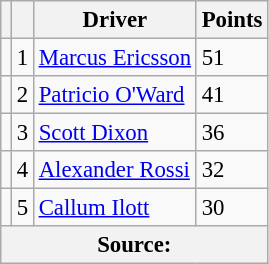<table class="wikitable" style="font-size: 95%;">
<tr>
<th scope="col"></th>
<th scope="col"></th>
<th scope="col">Driver</th>
<th scope="col">Points</th>
</tr>
<tr>
<td align="left"></td>
<td align="center">1</td>
<td> <a href='#'>Marcus Ericsson</a></td>
<td align="left">51</td>
</tr>
<tr>
<td align="left"></td>
<td align="center">2</td>
<td> <a href='#'>Patricio O'Ward</a></td>
<td align="left">41</td>
</tr>
<tr>
<td align="left"></td>
<td align="center">3</td>
<td> <a href='#'>Scott Dixon</a></td>
<td align="left">36</td>
</tr>
<tr>
<td align="left"></td>
<td align="center">4</td>
<td> <a href='#'>Alexander Rossi</a></td>
<td align="left">32</td>
</tr>
<tr>
<td align="left"></td>
<td align="center">5</td>
<td> <a href='#'>Callum Ilott</a></td>
<td align="left">30</td>
</tr>
<tr>
<th colspan=4>Source:</th>
</tr>
</table>
